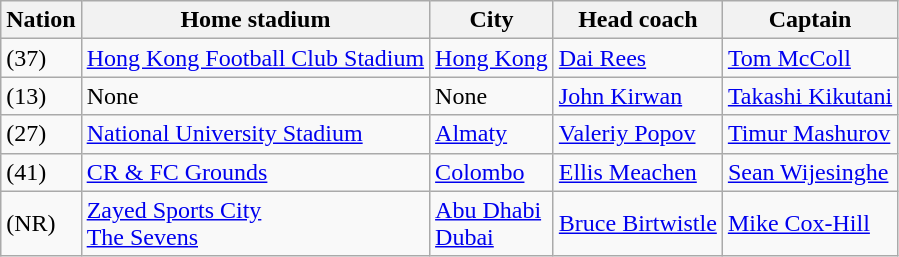<table class="wikitable">
<tr>
<th>Nation</th>
<th>Home stadium</th>
<th>City</th>
<th>Head coach</th>
<th>Captain</th>
</tr>
<tr>
<td> (37)</td>
<td><a href='#'>Hong Kong Football Club Stadium</a></td>
<td><a href='#'>Hong Kong</a></td>
<td> <a href='#'>Dai Rees</a></td>
<td><a href='#'>Tom McColl</a></td>
</tr>
<tr>
<td> (13)</td>
<td>None</td>
<td>None</td>
<td> <a href='#'>John Kirwan</a></td>
<td><a href='#'>Takashi Kikutani</a></td>
</tr>
<tr>
<td> (27)</td>
<td><a href='#'>National University Stadium</a></td>
<td><a href='#'>Almaty</a></td>
<td> <a href='#'>Valeriy Popov</a></td>
<td><a href='#'>Timur Mashurov</a></td>
</tr>
<tr>
<td> (41)</td>
<td><a href='#'>CR & FC Grounds</a></td>
<td><a href='#'>Colombo</a></td>
<td> <a href='#'>Ellis Meachen</a></td>
<td><a href='#'>Sean Wijesinghe</a></td>
</tr>
<tr>
<td> (NR)</td>
<td><a href='#'>Zayed Sports City</a><br><a href='#'>The Sevens</a></td>
<td><a href='#'>Abu Dhabi</a><br><a href='#'>Dubai</a></td>
<td> <a href='#'>Bruce Birtwistle</a></td>
<td><a href='#'>Mike Cox-Hill</a></td>
</tr>
</table>
